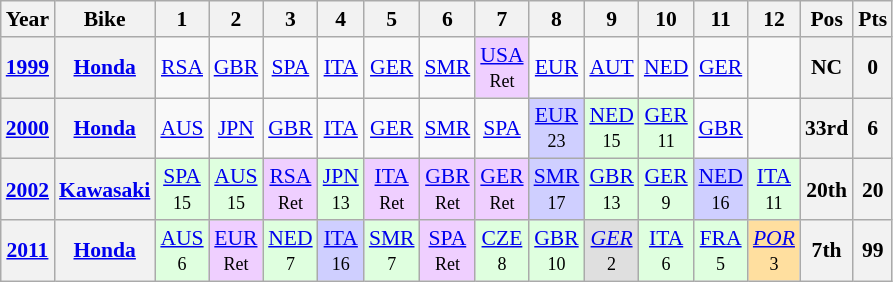<table class="wikitable" style="text-align:center; font-size:90%">
<tr>
<th>Year</th>
<th>Bike</th>
<th>1</th>
<th>2</th>
<th>3</th>
<th>4</th>
<th>5</th>
<th>6</th>
<th>7</th>
<th>8</th>
<th>9</th>
<th>10</th>
<th>11</th>
<th>12</th>
<th>Pos</th>
<th>Pts</th>
</tr>
<tr>
<th align="left"><a href='#'>1999</a></th>
<th align="left"><a href='#'>Honda</a></th>
<td><a href='#'>RSA</a></td>
<td><a href='#'>GBR</a></td>
<td><a href='#'>SPA</a></td>
<td><a href='#'>ITA</a></td>
<td><a href='#'>GER</a></td>
<td><a href='#'>SMR</a></td>
<td style="background:#efcfff;"><a href='#'>USA</a><br><small>Ret</small></td>
<td><a href='#'>EUR</a></td>
<td><a href='#'>AUT</a></td>
<td><a href='#'>NED</a></td>
<td><a href='#'>GER</a></td>
<td></td>
<th>NC</th>
<th>0</th>
</tr>
<tr>
<th align="left"><a href='#'>2000</a></th>
<th align="left"><a href='#'>Honda</a></th>
<td><a href='#'>AUS</a></td>
<td><a href='#'>JPN</a></td>
<td><a href='#'>GBR</a></td>
<td><a href='#'>ITA</a></td>
<td><a href='#'>GER</a></td>
<td><a href='#'>SMR</a></td>
<td><a href='#'>SPA</a></td>
<td style="background:#cfcfff;"><a href='#'>EUR</a><br><small>23</small></td>
<td style="background:#dfffdf;"><a href='#'>NED</a><br><small>15</small></td>
<td style="background:#dfffdf;"><a href='#'>GER</a><br><small>11</small></td>
<td><a href='#'>GBR</a></td>
<td></td>
<th>33rd</th>
<th>6</th>
</tr>
<tr>
<th align="left"><a href='#'>2002</a></th>
<th align="left"><a href='#'>Kawasaki</a></th>
<td style="background:#dfffdf;"><a href='#'>SPA</a><br><small>15</small></td>
<td style="background:#dfffdf;"><a href='#'>AUS</a><br><small>15</small></td>
<td style="background:#efcfff;"><a href='#'>RSA</a><br><small>Ret</small></td>
<td style="background:#dfffdf;"><a href='#'>JPN</a><br><small>13</small></td>
<td style="background:#efcfff;"><a href='#'>ITA</a><br><small>Ret</small></td>
<td style="background:#efcfff;"><a href='#'>GBR</a><br><small>Ret</small></td>
<td style="background:#efcfff;"><a href='#'>GER</a><br><small>Ret</small></td>
<td style="background:#cfcfff;"><a href='#'>SMR</a><br><small>17</small></td>
<td style="background:#dfffdf;"><a href='#'>GBR</a><br><small>13</small></td>
<td style="background:#dfffdf;"><a href='#'>GER</a><br><small>9</small></td>
<td style="background:#cfcfff;"><a href='#'>NED</a><br><small>16</small></td>
<td style="background:#dfffdf;"><a href='#'>ITA</a><br><small>11</small></td>
<th>20th</th>
<th>20</th>
</tr>
<tr>
<th align="left"><a href='#'>2011</a></th>
<th align="left"><a href='#'>Honda</a></th>
<td style="background:#dfffdf;"><a href='#'>AUS</a><br><small>6</small></td>
<td style="background:#efcfff;"><a href='#'>EUR</a><br><small>Ret</small></td>
<td style="background:#dfffdf;"><a href='#'>NED</a><br><small>7</small></td>
<td style="background:#cfcfff;"><a href='#'>ITA</a><br><small>16</small></td>
<td style="background:#dfffdf;"><a href='#'>SMR</a><br><small>7</small></td>
<td style="background:#efcfff;"><a href='#'>SPA</a><br><small>Ret</small></td>
<td style="background:#dfffdf;"><a href='#'>CZE</a><br><small>8</small></td>
<td style="background:#dfffdf;"><a href='#'>GBR</a><br><small>10</small></td>
<td style="background:#DFDFDF;"><em><a href='#'>GER</a></em><br><small>2</small></td>
<td style="background:#dfffdf;"><a href='#'>ITA</a><br><small>6</small></td>
<td style="background:#dfffdf;"><a href='#'>FRA</a><br><small>5</small></td>
<td style="background:#ffdf9f;"><em><a href='#'>POR</a></em><br><small>3</small></td>
<th>7th</th>
<th>99</th>
</tr>
</table>
